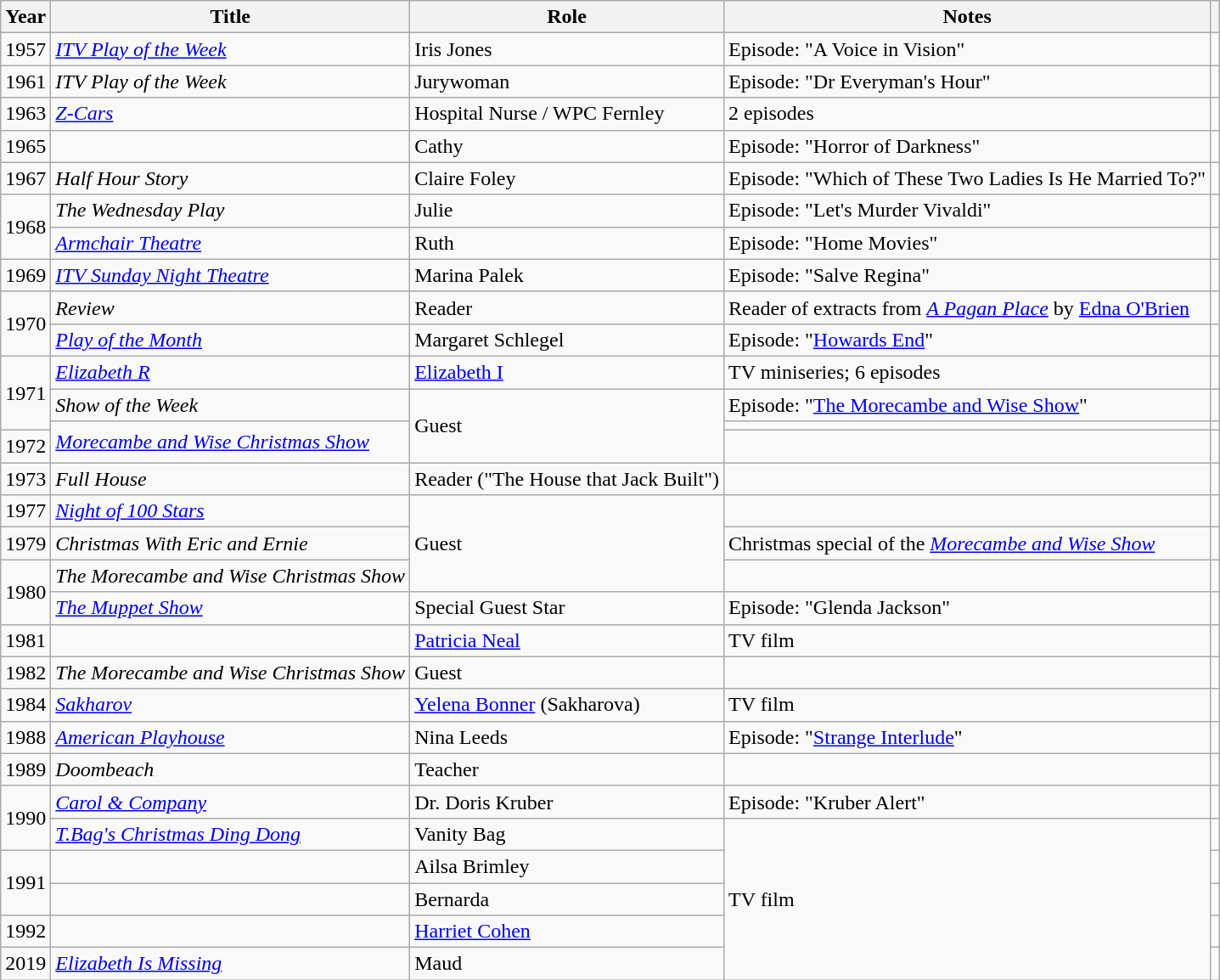<table class="wikitable sortable">
<tr>
<th>Year</th>
<th>Title</th>
<th>Role</th>
<th class="unsortable">Notes</th>
<th class="unsortable"></th>
</tr>
<tr>
<td>1957</td>
<td><em><a href='#'>ITV Play of the Week</a></em></td>
<td>Iris Jones</td>
<td>Episode: "A Voice in Vision"</td>
<td></td>
</tr>
<tr>
<td>1961</td>
<td><em>ITV Play of the Week</em></td>
<td>Jurywoman</td>
<td>Episode: "Dr Everyman's Hour"</td>
<td></td>
</tr>
<tr>
<td>1963</td>
<td><em><a href='#'>Z-Cars</a></em></td>
<td>Hospital Nurse / WPC Fernley</td>
<td>2 episodes</td>
<td></td>
</tr>
<tr>
<td>1965</td>
<td><em></em></td>
<td>Cathy</td>
<td>Episode: "Horror of Darkness"</td>
<td></td>
</tr>
<tr>
<td>1967</td>
<td><em>Half Hour Story</em></td>
<td>Claire Foley</td>
<td>Episode: "Which of These Two Ladies Is He Married To?"</td>
<td></td>
</tr>
<tr>
<td rowspan="2">1968</td>
<td><em>The Wednesday Play</em></td>
<td>Julie</td>
<td>Episode: "Let's Murder Vivaldi"</td>
<td></td>
</tr>
<tr>
<td><em><a href='#'>Armchair Theatre</a></em></td>
<td>Ruth</td>
<td>Episode: "Home Movies"</td>
<td></td>
</tr>
<tr>
<td>1969</td>
<td><em><a href='#'>ITV Sunday Night Theatre</a></em></td>
<td>Marina Palek</td>
<td>Episode: "Salve Regina"</td>
<td></td>
</tr>
<tr>
<td rowspan="2">1970</td>
<td><em>Review</em></td>
<td>Reader</td>
<td>Reader of extracts from <a href='#'><em>A Pagan Place</em></a> by <a href='#'>Edna O'Brien</a></td>
<td></td>
</tr>
<tr>
<td><em><a href='#'>Play of the Month</a></em></td>
<td>Margaret Schlegel</td>
<td>Episode: "<a href='#'>Howards End</a>"</td>
<td></td>
</tr>
<tr>
<td rowspan="3">1971</td>
<td><em><a href='#'>Elizabeth R</a></em></td>
<td><a href='#'>Elizabeth I</a></td>
<td>TV miniseries; 6 episodes</td>
<td></td>
</tr>
<tr>
<td><em>Show of the Week</em></td>
<td rowspan="3">Guest</td>
<td>Episode: "<a href='#'>The Morecambe and Wise Show</a>"</td>
<td></td>
</tr>
<tr>
<td rowspan="2"><em><a href='#'>Morecambe and Wise Christmas Show</a></em></td>
<td></td>
<td></td>
</tr>
<tr>
<td>1972</td>
<td></td>
<td></td>
</tr>
<tr>
<td>1973</td>
<td><em>Full House</em></td>
<td>Reader ("The House that Jack Built")</td>
<td></td>
<td></td>
</tr>
<tr>
<td>1977</td>
<td><em><a href='#'>Night of 100 Stars</a></em></td>
<td rowspan="3">Guest</td>
<td></td>
<td></td>
</tr>
<tr>
<td>1979</td>
<td><em>Christmas With Eric and Ernie</em></td>
<td>Christmas special of the <em><a href='#'>Morecambe and Wise Show</a></em></td>
<td></td>
</tr>
<tr>
<td rowspan="2">1980</td>
<td><em>The Morecambe and Wise Christmas Show</em></td>
<td></td>
<td></td>
</tr>
<tr>
<td><em><a href='#'>The Muppet Show</a></em></td>
<td>Special Guest Star</td>
<td>Episode: "Glenda Jackson"</td>
<td></td>
</tr>
<tr>
<td>1981</td>
<td><em></em></td>
<td><a href='#'>Patricia Neal</a></td>
<td>TV film</td>
<td></td>
</tr>
<tr>
<td>1982</td>
<td><em>The Morecambe and Wise Christmas Show</em></td>
<td>Guest</td>
<td></td>
<td></td>
</tr>
<tr>
<td>1984</td>
<td><em><a href='#'>Sakharov</a></em></td>
<td><a href='#'>Yelena Bonner</a> (Sakharova)</td>
<td>TV film</td>
<td></td>
</tr>
<tr>
<td>1988</td>
<td><em><a href='#'>American Playhouse</a></em></td>
<td>Nina Leeds</td>
<td>Episode: "<a href='#'>Strange Interlude</a>"</td>
<td></td>
</tr>
<tr>
<td>1989</td>
<td><em>Doombeach</em></td>
<td>Teacher</td>
<td></td>
<td></td>
</tr>
<tr>
<td rowspan="2">1990</td>
<td><em><a href='#'>Carol & Company</a></em></td>
<td>Dr. Doris Kruber</td>
<td>Episode: "Kruber Alert"</td>
<td></td>
</tr>
<tr>
<td><em><a href='#'>T.Bag's Christmas Ding Dong</a></em></td>
<td>Vanity Bag</td>
<td rowspan="5">TV film</td>
<td></td>
</tr>
<tr>
<td rowspan="2">1991</td>
<td><em></em></td>
<td>Ailsa Brimley</td>
<td></td>
</tr>
<tr>
<td><em></em></td>
<td>Bernarda</td>
<td></td>
</tr>
<tr>
<td>1992</td>
<td><em></em></td>
<td><a href='#'>Harriet Cohen</a></td>
<td></td>
</tr>
<tr>
<td>2019</td>
<td><em><a href='#'>Elizabeth Is Missing</a></em></td>
<td>Maud</td>
<td></td>
</tr>
</table>
